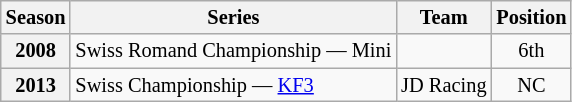<table class="wikitable" style="font-size: 85%; text-align:center">
<tr>
<th>Season</th>
<th>Series</th>
<th>Team</th>
<th>Position</th>
</tr>
<tr>
<th>2008</th>
<td align="left">Swiss Romand Championship — Mini</td>
<td align="left"></td>
<td>6th</td>
</tr>
<tr>
<th>2013</th>
<td align="left">Swiss Championship — <a href='#'>KF3</a></td>
<td align="left">JD Racing</td>
<td>NC</td>
</tr>
</table>
